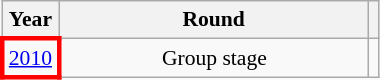<table class="wikitable" style="text-align: center; font-size:90%">
<tr>
<th>Year</th>
<th style="width:200px">Round</th>
<th></th>
</tr>
<tr>
<td style="border: 3px solid red"><a href='#'>2010</a></td>
<td>Group stage</td>
<td></td>
</tr>
</table>
